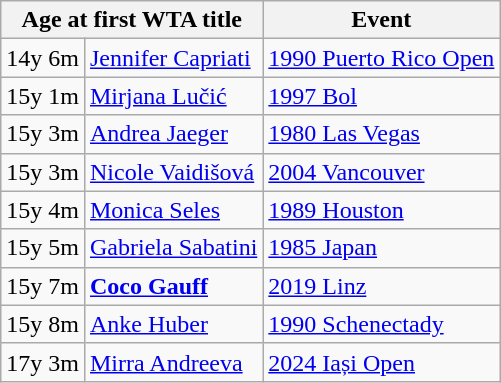<table class="wikitable">
<tr>
<th colspan=2>Age at first WTA title</th>
<th>Event</th>
</tr>
<tr>
<td>14y 6m</td>
<td> <a href='#'>Jennifer Capriati</a></td>
<td><a href='#'>1990 Puerto Rico Open</a></td>
</tr>
<tr>
<td>15y 1m</td>
<td> <a href='#'>Mirjana Lučić</a></td>
<td><a href='#'>1997 Bol</a></td>
</tr>
<tr>
<td>15y 3m</td>
<td> <a href='#'>Andrea Jaeger</a></td>
<td><a href='#'>1980 Las Vegas</a></td>
</tr>
<tr>
<td>15y 3m</td>
<td> <a href='#'>Nicole Vaidišová</a></td>
<td><a href='#'>2004 Vancouver</a></td>
</tr>
<tr>
<td>15y 4m</td>
<td> <a href='#'>Monica Seles</a></td>
<td><a href='#'>1989 Houston</a></td>
</tr>
<tr>
<td>15y 5m</td>
<td> <a href='#'>Gabriela Sabatini</a></td>
<td><a href='#'>1985 Japan</a></td>
</tr>
<tr>
<td>15y 7m</td>
<td> <strong><a href='#'>Coco Gauff</a></strong></td>
<td><a href='#'>2019 Linz</a></td>
</tr>
<tr>
<td>15y 8m</td>
<td> <a href='#'>Anke Huber</a></td>
<td><a href='#'>1990 Schenectady</a></td>
</tr>
<tr>
<td>17y 3m</td>
<td> <a href='#'>Mirra Andreeva</a></td>
<td><a href='#'>2024 Iași Open</a></td>
</tr>
</table>
